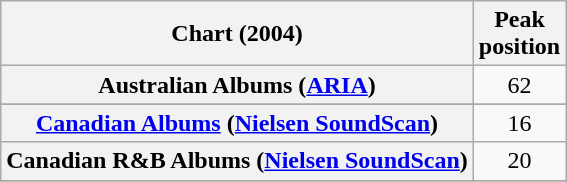<table class="wikitable sortable plainrowheaders" style="text-align:center;">
<tr>
<th scope="col">Chart (2004)</th>
<th scope="col">Peak<br>position</th>
</tr>
<tr>
<th scope="row">Australian Albums (<a href='#'>ARIA</a>)</th>
<td>62</td>
</tr>
<tr>
</tr>
<tr>
</tr>
<tr>
</tr>
<tr>
<th scope="row"><a href='#'>Canadian Albums</a> (<a href='#'>Nielsen SoundScan</a>)</th>
<td>16</td>
</tr>
<tr>
<th scope="row">Canadian R&B Albums (<a href='#'>Nielsen SoundScan</a>)</th>
<td>20</td>
</tr>
<tr>
</tr>
<tr>
</tr>
<tr>
</tr>
<tr>
</tr>
<tr>
</tr>
<tr>
</tr>
<tr>
</tr>
<tr>
</tr>
<tr>
</tr>
<tr>
</tr>
<tr>
</tr>
<tr>
</tr>
</table>
